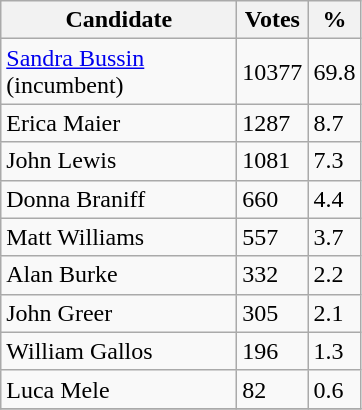<table class="wikitable">
<tr>
<th bgcolor="#DDDDFF" width="150px">Candidate</th>
<th bgcolor="#DDDDFF">Votes</th>
<th bgcolor="#DDDDFF">%</th>
</tr>
<tr>
<td><a href='#'>Sandra Bussin</a> (incumbent)</td>
<td>10377</td>
<td>69.8</td>
</tr>
<tr>
<td>Erica Maier</td>
<td>1287</td>
<td>8.7</td>
</tr>
<tr>
<td>John Lewis</td>
<td>1081</td>
<td>7.3</td>
</tr>
<tr>
<td>Donna Braniff</td>
<td>660</td>
<td>4.4</td>
</tr>
<tr>
<td>Matt Williams</td>
<td>557</td>
<td>3.7</td>
</tr>
<tr>
<td>Alan Burke</td>
<td>332</td>
<td>2.2</td>
</tr>
<tr>
<td>John Greer</td>
<td>305</td>
<td>2.1</td>
</tr>
<tr>
<td>William Gallos</td>
<td>196</td>
<td>1.3</td>
</tr>
<tr>
<td>Luca Mele</td>
<td>82</td>
<td>0.6</td>
</tr>
<tr>
</tr>
</table>
